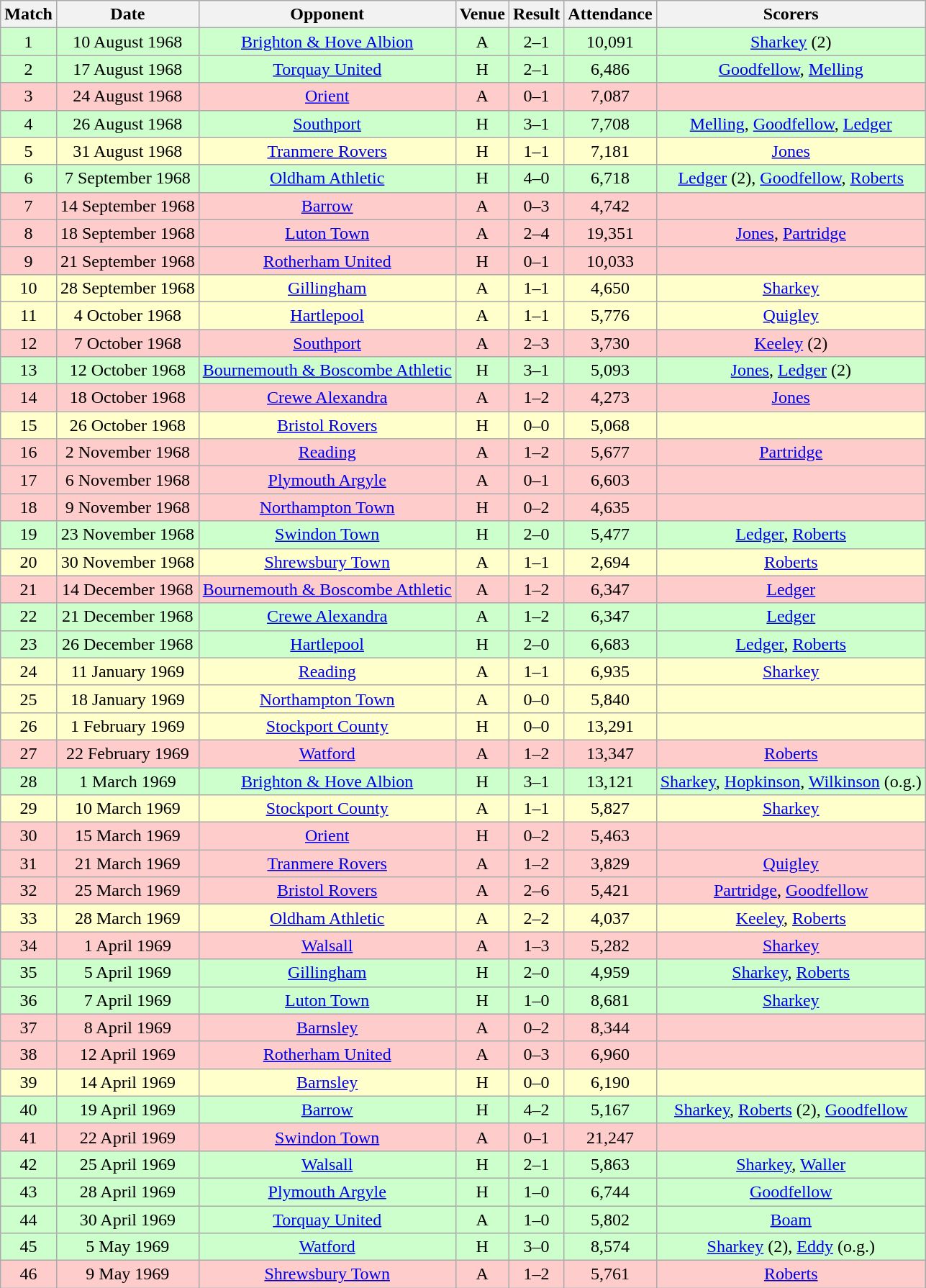<table class="wikitable" style="font-size:100%; text-align:center">
<tr>
<th>Match</th>
<th>Date</th>
<th>Opponent</th>
<th>Venue</th>
<th>Result</th>
<th>Attendance</th>
<th>Scorers</th>
</tr>
<tr style="background: #CCFFCC;">
<td>1</td>
<td>10 August 1968</td>
<td><a href='#'>Brighton & Hove Albion</a></td>
<td>A</td>
<td>2–1</td>
<td>10,091</td>
<td><a href='#'>Sharkey</a> (2)</td>
</tr>
<tr style="background: #CCFFCC;">
<td>2</td>
<td>17 August 1968</td>
<td><a href='#'>Torquay United</a></td>
<td>H</td>
<td>2–1</td>
<td>6,486</td>
<td><a href='#'>Goodfellow</a>, <a href='#'>Melling</a></td>
</tr>
<tr style="background: #FFCCCC;">
<td>3</td>
<td>24 August 1968</td>
<td><a href='#'>Orient</a></td>
<td>A</td>
<td>0–1</td>
<td>7,087</td>
<td></td>
</tr>
<tr style="background: #CCFFCC;">
<td>4</td>
<td>26 August 1968</td>
<td><a href='#'>Southport</a></td>
<td>H</td>
<td>3–1</td>
<td>7,708</td>
<td><a href='#'>Melling</a>, <a href='#'>Goodfellow</a>, <a href='#'>Ledger</a></td>
</tr>
<tr style="background: #FFFFCC;">
<td>5</td>
<td>31 August 1968</td>
<td><a href='#'>Tranmere Rovers</a></td>
<td>H</td>
<td>1–1</td>
<td>7,181</td>
<td><a href='#'>Jones</a></td>
</tr>
<tr style="background: #CCFFCC;">
<td>6</td>
<td>7 September 1968</td>
<td><a href='#'>Oldham Athletic</a></td>
<td>H</td>
<td>4–0</td>
<td>6,718</td>
<td><a href='#'>Ledger</a> (2), <a href='#'>Goodfellow</a>, <a href='#'>Roberts</a></td>
</tr>
<tr style="background: #FFCCCC;">
<td>7</td>
<td>14 September 1968</td>
<td><a href='#'>Barrow</a></td>
<td>A</td>
<td>0–3</td>
<td>4,742</td>
<td></td>
</tr>
<tr style="background: #FFCCCC;">
<td>8</td>
<td>18 September 1968</td>
<td><a href='#'>Luton Town</a></td>
<td>A</td>
<td>2–4</td>
<td>19,351</td>
<td><a href='#'>Jones</a>, <a href='#'>Partridge</a></td>
</tr>
<tr style="background: #FFCCCC;">
<td>9</td>
<td>21 September 1968</td>
<td><a href='#'>Rotherham United</a></td>
<td>H</td>
<td>0–1</td>
<td>10,033</td>
<td></td>
</tr>
<tr style="background: #FFFFCC;">
<td>10</td>
<td>28 September 1968</td>
<td><a href='#'>Gillingham</a></td>
<td>A</td>
<td>1–1</td>
<td>4,650</td>
<td><a href='#'>Sharkey</a></td>
</tr>
<tr style="background: #FFFFCC;">
<td>11</td>
<td>4 October 1968</td>
<td><a href='#'>Hartlepool</a></td>
<td>A</td>
<td>1–1</td>
<td>5,776</td>
<td><a href='#'>Quigley</a></td>
</tr>
<tr style="background: #FFCCCC;">
<td>12</td>
<td>7 October 1968</td>
<td><a href='#'>Southport</a></td>
<td>A</td>
<td>2–3</td>
<td>3,730</td>
<td><a href='#'>Keeley</a> (2)</td>
</tr>
<tr style="background: #CCFFCC;">
<td>13</td>
<td>12 October 1968</td>
<td><a href='#'>Bournemouth & Boscombe Athletic</a></td>
<td>H</td>
<td>3–1</td>
<td>5,093</td>
<td><a href='#'>Jones</a>, <a href='#'>Ledger</a> (2)</td>
</tr>
<tr style="background: #FFCCCC;">
<td>14</td>
<td>18 October 1968</td>
<td><a href='#'>Crewe Alexandra</a></td>
<td>A</td>
<td>1–2</td>
<td>4,273</td>
<td><a href='#'>Jones</a></td>
</tr>
<tr style="background: #FFFFCC;">
<td>15</td>
<td>26 October 1968</td>
<td><a href='#'>Bristol Rovers</a></td>
<td>H</td>
<td>0–0</td>
<td>5,068</td>
<td></td>
</tr>
<tr style="background: #FFCCCC;">
<td>16</td>
<td>2 November 1968</td>
<td><a href='#'>Reading</a></td>
<td>A</td>
<td>1–2</td>
<td>5,677</td>
<td><a href='#'>Partridge</a></td>
</tr>
<tr style="background: #FFCCCC;">
<td>17</td>
<td>6 November 1968</td>
<td><a href='#'>Plymouth Argyle</a></td>
<td>A</td>
<td>0–1</td>
<td>6,603</td>
<td></td>
</tr>
<tr style="background: #FFCCCC;">
<td>18</td>
<td>9 November 1968</td>
<td><a href='#'>Northampton Town</a></td>
<td>H</td>
<td>0–2</td>
<td>4,635</td>
<td></td>
</tr>
<tr style="background: #CCFFCC;">
<td>19</td>
<td>23 November 1968</td>
<td><a href='#'>Swindon Town</a></td>
<td>H</td>
<td>2–0</td>
<td>5,477</td>
<td><a href='#'>Ledger</a>, <a href='#'>Roberts</a></td>
</tr>
<tr style="background: #FFFFCC;">
<td>20</td>
<td>30 November 1968</td>
<td><a href='#'>Shrewsbury Town</a></td>
<td>A</td>
<td>1–1</td>
<td>2,694</td>
<td><a href='#'>Roberts</a></td>
</tr>
<tr style="background: #FFCCCC;">
<td>21</td>
<td>14 December 1968</td>
<td><a href='#'>Bournemouth & Boscombe Athletic</a></td>
<td>A</td>
<td>1–2</td>
<td>6,347</td>
<td><a href='#'>Ledger</a></td>
</tr>
<tr style="background: #CCFFCC;">
<td>22</td>
<td>21 December 1968</td>
<td><a href='#'>Crewe Alexandra</a></td>
<td>A</td>
<td>1–2</td>
<td>6,347</td>
<td><a href='#'>Ledger</a></td>
</tr>
<tr style="background: #CCFFCC;">
<td>23</td>
<td>26 December 1968</td>
<td><a href='#'>Hartlepool</a></td>
<td>H</td>
<td>2–0</td>
<td>6,683</td>
<td><a href='#'>Ledger</a>, <a href='#'>Roberts</a></td>
</tr>
<tr style="background: #FFFFCC;">
<td>24</td>
<td>11 January 1969</td>
<td><a href='#'>Reading</a></td>
<td>A</td>
<td>1–1</td>
<td>6,935</td>
<td><a href='#'>Sharkey</a></td>
</tr>
<tr style="background: #FFFFCC;">
<td>25</td>
<td>18 January 1969</td>
<td><a href='#'>Northampton Town</a></td>
<td>A</td>
<td>0–0</td>
<td>5,840</td>
<td></td>
</tr>
<tr style="background: #FFFFCC;">
<td>26</td>
<td>1 February 1969</td>
<td><a href='#'>Stockport County</a></td>
<td>H</td>
<td>0–0</td>
<td>13,291</td>
<td></td>
</tr>
<tr style="background: #FFCCCC;">
<td>27</td>
<td>22 February 1969</td>
<td><a href='#'>Watford</a></td>
<td>A</td>
<td>1–2</td>
<td>13,347</td>
<td><a href='#'>Roberts</a></td>
</tr>
<tr style="background: #CCFFCC;">
<td>28</td>
<td>1 March 1969</td>
<td><a href='#'>Brighton & Hove Albion</a></td>
<td>H</td>
<td>3–1</td>
<td>13,121</td>
<td><a href='#'>Sharkey</a>, <a href='#'>Hopkinson</a>, <a href='#'>Wilkinson</a> (o.g.)</td>
</tr>
<tr style="background: #FFFFCC;">
<td>29</td>
<td>10 March 1969</td>
<td><a href='#'>Stockport County</a></td>
<td>A</td>
<td>1–1</td>
<td>5,827</td>
<td><a href='#'>Sharkey</a></td>
</tr>
<tr style="background: #FFCCCC;">
<td>30</td>
<td>15 March 1969</td>
<td><a href='#'>Orient</a></td>
<td>H</td>
<td>0–2</td>
<td>5,463</td>
<td></td>
</tr>
<tr style="background: #FFCCCC;">
<td>31</td>
<td>21 March 1969</td>
<td><a href='#'>Tranmere Rovers</a></td>
<td>A</td>
<td>1–2</td>
<td>3,829</td>
<td><a href='#'>Quigley</a></td>
</tr>
<tr style="background: #FFCCCC;">
<td>32</td>
<td>25 March 1969</td>
<td><a href='#'>Bristol Rovers</a></td>
<td>A</td>
<td>2–6</td>
<td>5,421</td>
<td><a href='#'>Partridge</a>, <a href='#'>Goodfellow</a></td>
</tr>
<tr style="background: #FFFFCC;">
<td>33</td>
<td>28 March 1969</td>
<td><a href='#'>Oldham Athletic</a></td>
<td>A</td>
<td>2–2</td>
<td>4,037</td>
<td><a href='#'>Keeley</a>, <a href='#'>Roberts</a></td>
</tr>
<tr style="background: #FFCCCC;">
<td>34</td>
<td>1 April 1969</td>
<td><a href='#'>Walsall</a></td>
<td>A</td>
<td>1–3</td>
<td>5,282</td>
<td><a href='#'>Sharkey</a></td>
</tr>
<tr style="background: #CCFFCC;">
<td>35</td>
<td>5 April 1969</td>
<td><a href='#'>Gillingham</a></td>
<td>H</td>
<td>2–0</td>
<td>4,959</td>
<td><a href='#'>Sharkey</a>, <a href='#'>Roberts</a></td>
</tr>
<tr style="background: #CCFFCC;">
<td>36</td>
<td>7 April 1969</td>
<td><a href='#'>Luton Town</a></td>
<td>H</td>
<td>1–0</td>
<td>8,681</td>
<td><a href='#'>Sharkey</a></td>
</tr>
<tr style="background: #FFCCCC;">
<td>37</td>
<td>8 April 1969</td>
<td><a href='#'>Barnsley</a></td>
<td>A</td>
<td>0–2</td>
<td>8,344</td>
<td></td>
</tr>
<tr style="background: #FFCCCC;">
<td>38</td>
<td>12 April 1969</td>
<td><a href='#'>Rotherham United</a></td>
<td>A</td>
<td>0–3</td>
<td>6,960</td>
<td></td>
</tr>
<tr style="background: #FFFFCC;">
<td>39</td>
<td>14 April 1969</td>
<td><a href='#'>Barnsley</a></td>
<td>H</td>
<td>0–0</td>
<td>6,190</td>
<td></td>
</tr>
<tr style="background: #CCFFCC;">
<td>40</td>
<td>19 April 1969</td>
<td><a href='#'>Barrow</a></td>
<td>H</td>
<td>4–2</td>
<td>5,167</td>
<td><a href='#'>Sharkey</a>, <a href='#'>Roberts</a> (2), <a href='#'>Goodfellow</a></td>
</tr>
<tr style="background: #FFCCCC;">
<td>41</td>
<td>22 April 1969</td>
<td><a href='#'>Swindon Town</a></td>
<td>A</td>
<td>0–1</td>
<td>21,247</td>
<td></td>
</tr>
<tr style="background: #CCFFCC;">
<td>42</td>
<td>25 April 1969</td>
<td><a href='#'>Walsall</a></td>
<td>H</td>
<td>2–1</td>
<td>5,863</td>
<td><a href='#'>Sharkey</a>, <a href='#'>Waller</a></td>
</tr>
<tr style="background: #CCFFCC;">
<td>43</td>
<td>28 April 1969</td>
<td><a href='#'>Plymouth Argyle</a></td>
<td>H</td>
<td>1–0</td>
<td>6,744</td>
<td><a href='#'>Goodfellow</a></td>
</tr>
<tr style="background: #CCFFCC;">
<td>44</td>
<td>30 April 1969</td>
<td><a href='#'>Torquay United</a></td>
<td>A</td>
<td>1–0</td>
<td>5,802</td>
<td><a href='#'>Boam</a></td>
</tr>
<tr style="background: #CCFFCC;">
<td>45</td>
<td>5 May 1969</td>
<td><a href='#'>Watford</a></td>
<td>H</td>
<td>3–0</td>
<td>8,574</td>
<td><a href='#'>Sharkey</a> (2), <a href='#'>Eddy</a> (o.g.)</td>
</tr>
<tr style="background: #FFCCCC;">
<td>46</td>
<td>9 May 1969</td>
<td><a href='#'>Shrewsbury Town</a></td>
<td>A</td>
<td>1–2</td>
<td>5,761</td>
<td><a href='#'>Roberts</a></td>
</tr>
</table>
